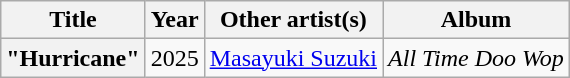<table class="wikitable plainrowheaders" style="text-align:center">
<tr>
<th scope="col">Title</th>
<th scope="col">Year</th>
<th scope="col">Other artist(s)</th>
<th scope="col">Album</th>
</tr>
<tr>
<th scope="row">"Hurricane"</th>
<td>2025</td>
<td><a href='#'>Masayuki Suzuki</a></td>
<td><em>All Time Doo Wop</em></td>
</tr>
</table>
